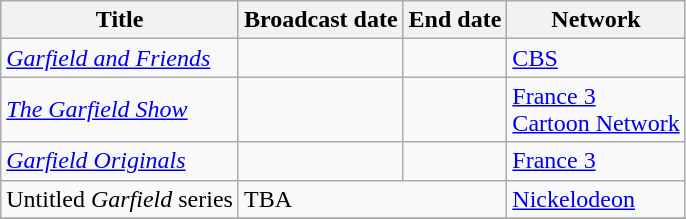<table class="wikitable">
<tr>
<th>Title</th>
<th>Broadcast date</th>
<th>End date</th>
<th>Network</th>
</tr>
<tr>
<td><em><a href='#'>Garfield and Friends</a></em></td>
<td></td>
<td></td>
<td><a href='#'>CBS</a></td>
</tr>
<tr>
<td><em><a href='#'>The Garfield Show</a></em></td>
<td></td>
<td></td>
<td><a href='#'>France 3</a><br><a href='#'>Cartoon Network</a></td>
</tr>
<tr>
<td><em><a href='#'>Garfield Originals</a></em></td>
<td></td>
<td></td>
<td><a href='#'>France 3</a></td>
</tr>
<tr>
<td>Untitled <em>Garfield</em> series</td>
<td colspan="2">TBA</td>
<td><a href='#'>Nickelodeon</a></td>
</tr>
<tr>
</tr>
</table>
